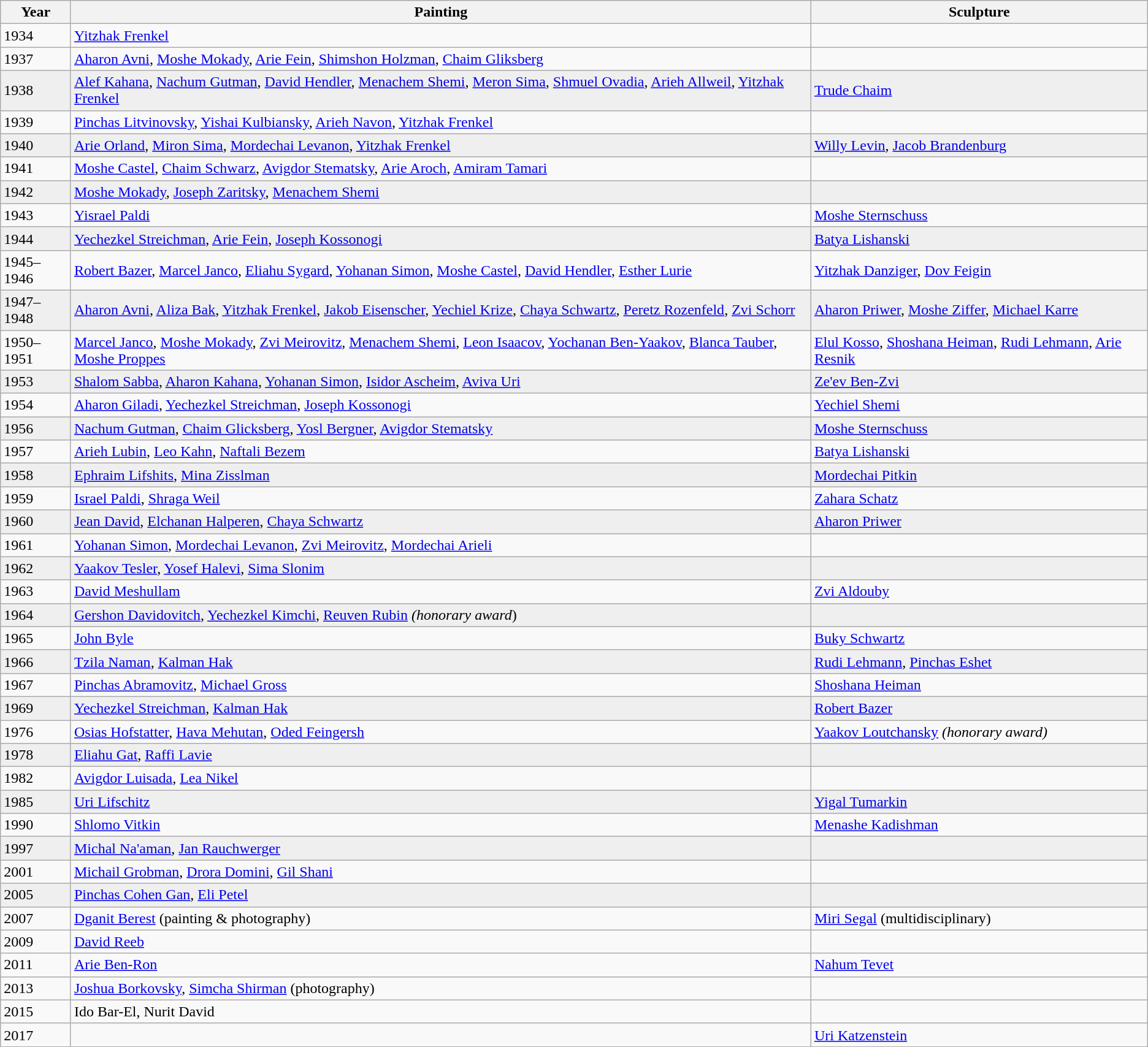<table class="wikitable" border="1">
<tr>
<th>Year</th>
<th>Painting</th>
<th>Sculpture</th>
</tr>
<tr>
<td>1934</td>
<td><a href='#'>Yitzhak Frenkel</a></td>
<td></td>
</tr>
<tr>
<td>1937</td>
<td><a href='#'>Aharon Avni</a>, <a href='#'>Moshe Mokady</a>, <a href='#'>Arie Fein</a>, <a href='#'>Shimshon Holzman</a>, <a href='#'>Chaim Gliksberg</a></td>
<td></td>
</tr>
<tr bgcolor="#EFEFEF">
<td>1938</td>
<td><a href='#'>Alef Kahana</a>, <a href='#'>Nachum Gutman</a>, <a href='#'>David Hendler</a>, <a href='#'>Menachem Shemi</a>, <a href='#'>Meron Sima</a>, <a href='#'>Shmuel Ovadia</a>, <a href='#'>Arieh Allweil</a>, <a href='#'>Yitzhak Frenkel</a></td>
<td><a href='#'>Trude Chaim</a></td>
</tr>
<tr>
<td>1939</td>
<td><a href='#'>Pinchas Litvinovsky</a>, <a href='#'>Yishai Kulbiansky</a>, <a href='#'>Arieh Navon</a>, <a href='#'>Yitzhak Frenkel</a></td>
<td></td>
</tr>
<tr bgcolor="#EFEFEF">
<td>1940</td>
<td><a href='#'>Arie Orland</a>, <a href='#'>Miron Sima</a>, <a href='#'>Mordechai Levanon</a>, <a href='#'>Yitzhak Frenkel</a></td>
<td><a href='#'>Willy Levin</a>, <a href='#'>Jacob Brandenburg</a></td>
</tr>
<tr>
<td>1941</td>
<td><a href='#'>Moshe Castel</a>, <a href='#'>Chaim Schwarz</a>, <a href='#'>Avigdor Stematsky</a>, <a href='#'>Arie Aroch</a>, <a href='#'>Amiram Tamari</a></td>
<td></td>
</tr>
<tr bgcolor="#EFEFEF">
<td>1942</td>
<td><a href='#'>Moshe Mokady</a>, <a href='#'>Joseph Zaritsky</a>, <a href='#'>Menachem Shemi</a></td>
<td></td>
</tr>
<tr>
<td>1943</td>
<td><a href='#'>Yisrael Paldi</a></td>
<td><a href='#'>Moshe Sternschuss</a></td>
</tr>
<tr bgcolor="#EFEFEF">
<td>1944</td>
<td><a href='#'>Yechezkel Streichman</a>, <a href='#'>Arie Fein</a>, <a href='#'>Joseph Kossonogi</a></td>
<td><a href='#'>Batya Lishanski</a></td>
</tr>
<tr>
<td>1945–1946</td>
<td><a href='#'>Robert Bazer</a>, <a href='#'>Marcel Janco</a>, <a href='#'>Eliahu Sygard</a>, <a href='#'>Yohanan Simon</a>, <a href='#'>Moshe Castel</a>, <a href='#'>David Hendler</a>, <a href='#'>Esther Lurie</a></td>
<td><a href='#'>Yitzhak Danziger</a>, <a href='#'>Dov Feigin</a></td>
</tr>
<tr bgcolor="#EFEFEF">
<td>1947–1948</td>
<td><a href='#'>Aharon Avni</a>, <a href='#'>Aliza Bak</a>, <a href='#'>Yitzhak Frenkel</a>, <a href='#'>Jakob Eisenscher</a>, <a href='#'>Yechiel Krize</a>, <a href='#'>Chaya Schwartz</a>, <a href='#'>Peretz Rozenfeld</a>, <a href='#'>Zvi Schorr</a></td>
<td><a href='#'>Aharon Priwer</a>, <a href='#'>Moshe Ziffer</a>, <a href='#'>Michael Karre</a></td>
</tr>
<tr>
<td>1950–1951</td>
<td><a href='#'>Marcel Janco</a>, <a href='#'>Moshe Mokady</a>, <a href='#'>Zvi Meirovitz</a>, <a href='#'>Menachem Shemi</a>, <a href='#'>Leon Isaacov</a>, <a href='#'>Yochanan Ben-Yaakov</a>, <a href='#'>Blanca Tauber</a>, <a href='#'>Moshe Proppes</a></td>
<td><a href='#'>Elul Kosso</a>, <a href='#'>Shoshana Heiman</a>, <a href='#'>Rudi Lehmann</a>, <a href='#'>Arie Resnik</a></td>
</tr>
<tr bgcolor="#EFEFEF">
<td>1953</td>
<td><a href='#'>Shalom Sabba</a>, <a href='#'>Aharon Kahana</a>, <a href='#'>Yohanan Simon</a>, <a href='#'>Isidor Ascheim</a>, <a href='#'>Aviva Uri</a></td>
<td><a href='#'>Ze'ev Ben-Zvi</a></td>
</tr>
<tr>
<td>1954</td>
<td><a href='#'>Aharon Giladi</a>, <a href='#'>Yechezkel Streichman</a>, <a href='#'>Joseph Kossonogi</a></td>
<td><a href='#'>Yechiel Shemi</a></td>
</tr>
<tr bgcolor="#EFEFEF">
<td>1956</td>
<td><a href='#'>Nachum Gutman</a>, <a href='#'>Chaim Glicksberg</a>, <a href='#'>Yosl Bergner</a>, <a href='#'>Avigdor Stematsky</a></td>
<td><a href='#'>Moshe Sternschuss</a></td>
</tr>
<tr>
<td>1957</td>
<td><a href='#'>Arieh Lubin</a>, <a href='#'>Leo Kahn</a>, <a href='#'>Naftali Bezem</a></td>
<td><a href='#'>Batya Lishanski</a></td>
</tr>
<tr bgcolor="#EFEFEF">
<td>1958</td>
<td><a href='#'>Ephraim Lifshits</a>, <a href='#'>Mina Zisslman</a></td>
<td><a href='#'>Mordechai Pitkin</a></td>
</tr>
<tr>
<td>1959</td>
<td><a href='#'>Israel Paldi</a>, <a href='#'>Shraga Weil</a></td>
<td><a href='#'>Zahara Schatz</a></td>
</tr>
<tr bgcolor="#EFEFEF">
<td>1960</td>
<td><a href='#'>Jean David</a>, <a href='#'>Elchanan Halperen</a>, <a href='#'>Chaya Schwartz</a></td>
<td><a href='#'>Aharon Priwer</a></td>
</tr>
<tr>
<td>1961</td>
<td><a href='#'>Yohanan Simon</a>, <a href='#'>Mordechai Levanon</a>, <a href='#'>Zvi Meirovitz</a>, <a href='#'>Mordechai Arieli</a></td>
<td></td>
</tr>
<tr bgcolor="#EFEFEF">
<td>1962</td>
<td><a href='#'>Yaakov Tesler</a>, <a href='#'>Yosef Halevi</a>, <a href='#'>Sima Slonim</a></td>
<td></td>
</tr>
<tr>
<td>1963</td>
<td><a href='#'>David Meshullam</a></td>
<td><a href='#'>Zvi Aldouby</a></td>
</tr>
<tr bgcolor="#EFEFEF">
<td>1964</td>
<td><a href='#'>Gershon Davidovitch</a>, <a href='#'>Yechezkel Kimchi</a>, <a href='#'>Reuven Rubin</a> <em>(honorary award</em>)</td>
<td></td>
</tr>
<tr>
<td>1965</td>
<td><a href='#'>John Byle</a></td>
<td><a href='#'>Buky Schwartz</a></td>
</tr>
<tr bgcolor="#EFEFEF">
<td>1966</td>
<td><a href='#'>Tzila Naman</a>, <a href='#'>Kalman Hak</a></td>
<td><a href='#'>Rudi Lehmann</a>, <a href='#'>Pinchas Eshet</a></td>
</tr>
<tr>
<td>1967</td>
<td><a href='#'>Pinchas Abramovitz</a>, <a href='#'>Michael Gross</a></td>
<td><a href='#'>Shoshana Heiman</a></td>
</tr>
<tr bgcolor="#EFEFEF">
<td>1969</td>
<td><a href='#'>Yechezkel Streichman</a>, <a href='#'>Kalman Hak</a></td>
<td><a href='#'>Robert Bazer</a></td>
</tr>
<tr>
<td>1976</td>
<td><a href='#'>Osias Hofstatter</a>, <a href='#'>Hava Mehutan</a>, <a href='#'>Oded Feingersh</a></td>
<td><a href='#'>Yaakov Loutchansky</a> <em>(honorary award)</em></td>
</tr>
<tr bgcolor="#EFEFEF">
<td>1978</td>
<td><a href='#'>Eliahu Gat</a>, <a href='#'>Raffi Lavie</a></td>
<td></td>
</tr>
<tr>
<td>1982</td>
<td><a href='#'>Avigdor Luisada</a>, <a href='#'>Lea Nikel</a></td>
<td></td>
</tr>
<tr bgcolor="#EFEFEF">
<td>1985</td>
<td><a href='#'>Uri Lifschitz</a></td>
<td><a href='#'>Yigal Tumarkin</a></td>
</tr>
<tr>
<td>1990</td>
<td><a href='#'>Shlomo Vitkin</a></td>
<td><a href='#'>Menashe Kadishman</a></td>
</tr>
<tr bgcolor="#EFEFEF">
<td>1997</td>
<td><a href='#'>Michal Na'aman</a>, <a href='#'>Jan Rauchwerger</a></td>
<td></td>
</tr>
<tr>
<td>2001</td>
<td><a href='#'>Michail Grobman</a>, <a href='#'>Drora Domini</a>, <a href='#'>Gil Shani</a></td>
<td></td>
</tr>
<tr bgcolor="#EFEFEF">
<td>2005</td>
<td><a href='#'>Pinchas Cohen Gan</a>, <a href='#'>Eli Petel</a></td>
<td></td>
</tr>
<tr>
<td>2007</td>
<td><a href='#'>Dganit Berest</a> (painting & photography)</td>
<td><a href='#'>Miri Segal</a> (multidisciplinary)</td>
</tr>
<tr>
<td>2009</td>
<td><a href='#'>David Reeb</a></td>
<td></td>
</tr>
<tr>
<td>2011</td>
<td><a href='#'>Arie Ben-Ron</a></td>
<td><a href='#'>Nahum Tevet</a></td>
</tr>
<tr>
<td>2013</td>
<td><a href='#'>Joshua Borkovsky</a>, <a href='#'>Simcha Shirman</a> (photography)</td>
<td></td>
</tr>
<tr>
<td>2015</td>
<td>Ido Bar-El, Nurit David</td>
<td></td>
</tr>
<tr>
<td>2017</td>
<td></td>
<td><a href='#'>Uri Katzenstein</a></td>
</tr>
<tr>
</tr>
</table>
